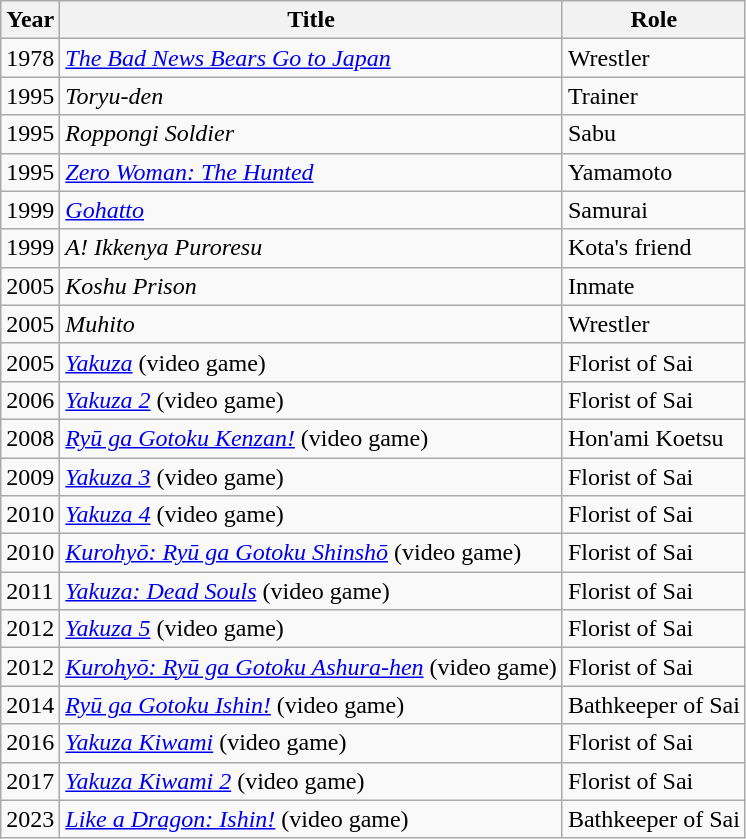<table class="wikitable sortable">
<tr>
<th>Year</th>
<th>Title</th>
<th>Role</th>
</tr>
<tr>
<td>1978</td>
<td><em><a href='#'>The Bad News Bears Go to Japan</a></em></td>
<td>Wrestler</td>
</tr>
<tr>
<td>1995</td>
<td><em>Toryu-den</em></td>
<td>Trainer</td>
</tr>
<tr>
<td>1995</td>
<td><em>Roppongi Soldier</em></td>
<td>Sabu</td>
</tr>
<tr>
<td>1995</td>
<td><em><a href='#'>Zero Woman: The Hunted</a></em></td>
<td>Yamamoto</td>
</tr>
<tr>
<td>1999</td>
<td><em><a href='#'>Gohatto</a></em></td>
<td>Samurai</td>
</tr>
<tr>
<td>1999</td>
<td><em>A! Ikkenya Puroresu</em></td>
<td>Kota's friend</td>
</tr>
<tr>
<td>2005</td>
<td><em>Koshu Prison</em></td>
<td>Inmate</td>
</tr>
<tr>
<td>2005</td>
<td><em>Muhito</em></td>
<td>Wrestler</td>
</tr>
<tr>
<td>2005</td>
<td><em><a href='#'>Yakuza</a></em> (video game)</td>
<td>Florist of Sai</td>
</tr>
<tr>
<td>2006</td>
<td><em><a href='#'>Yakuza 2</a></em> (video game)</td>
<td>Florist of Sai</td>
</tr>
<tr>
<td>2008</td>
<td><em><a href='#'>Ryū ga Gotoku Kenzan!</a></em> (video game)</td>
<td>Hon'ami Koetsu</td>
</tr>
<tr>
<td>2009</td>
<td><em><a href='#'>Yakuza 3</a></em> (video game)</td>
<td>Florist of Sai</td>
</tr>
<tr>
<td>2010</td>
<td><em><a href='#'>Yakuza 4</a></em> (video game)</td>
<td>Florist of Sai</td>
</tr>
<tr>
<td>2010</td>
<td><em><a href='#'>Kurohyō: Ryū ga Gotoku Shinshō</a></em> (video game)</td>
<td>Florist of Sai</td>
</tr>
<tr>
<td>2011</td>
<td><em><a href='#'>Yakuza: Dead Souls</a></em> (video game)</td>
<td>Florist of Sai</td>
</tr>
<tr>
<td>2012</td>
<td><em><a href='#'>Yakuza 5</a></em> (video game)</td>
<td>Florist of Sai</td>
</tr>
<tr>
<td>2012</td>
<td><em><a href='#'>Kurohyō: Ryū ga Gotoku Ashura-hen</a></em> (video game)</td>
<td>Florist of Sai</td>
</tr>
<tr>
<td>2014</td>
<td><em><a href='#'>Ryū ga Gotoku Ishin!</a></em> (video game)</td>
<td>Bathkeeper of Sai</td>
</tr>
<tr>
<td>2016</td>
<td><em><a href='#'>Yakuza Kiwami</a></em> (video game)</td>
<td>Florist of Sai</td>
</tr>
<tr>
<td>2017</td>
<td><em><a href='#'>Yakuza Kiwami 2</a></em> (video game)</td>
<td>Florist of Sai</td>
</tr>
<tr>
<td>2023</td>
<td><em><a href='#'>Like a Dragon: Ishin!</a> </em>(video game)</td>
<td>Bathkeeper of Sai</td>
</tr>
</table>
